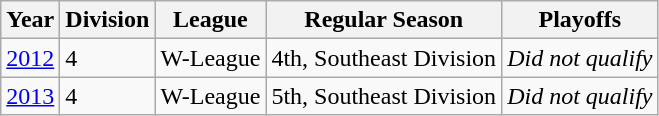<table class="wikitable">
<tr>
<th>Year</th>
<th>Division</th>
<th>League</th>
<th>Regular Season</th>
<th>Playoffs</th>
</tr>
<tr>
<td><a href='#'>2012</a></td>
<td>4</td>
<td>W-League</td>
<td>4th, Southeast Division</td>
<td><em>Did not qualify</em></td>
</tr>
<tr>
<td><a href='#'>2013</a></td>
<td>4</td>
<td>W-League</td>
<td>5th, Southeast Division</td>
<td><em>Did not qualify</em></td>
</tr>
</table>
